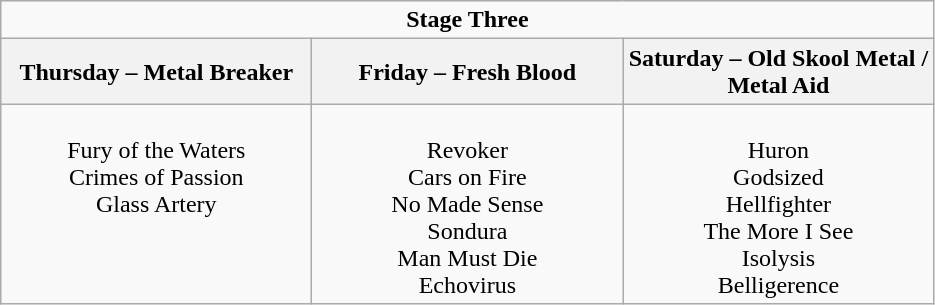<table class="wikitable">
<tr>
<td colspan="3" align="center"><strong>Stage Three</strong></td>
</tr>
<tr>
<th>Thursday – Metal Breaker</th>
<th>Friday – Fresh Blood</th>
<th>Saturday – Old Skool Metal / Metal Aid</th>
</tr>
<tr>
<td valign="top" align="center" width=200><br>Fury of the Waters<br>
Crimes of Passion<br>
Glass Artery</td>
<td valign="top" align="center" width=200><br>Revoker<br>
Cars on Fire<br>
No Made Sense<br>
Sondura<br>
Man Must Die<br>
Echovirus</td>
<td valign="top" align="center" width=200><br>Huron<br>
Godsized<br>
Hellfighter<br>
The More I See<br>
Isolysis<br>
Belligerence</td>
</tr>
</table>
